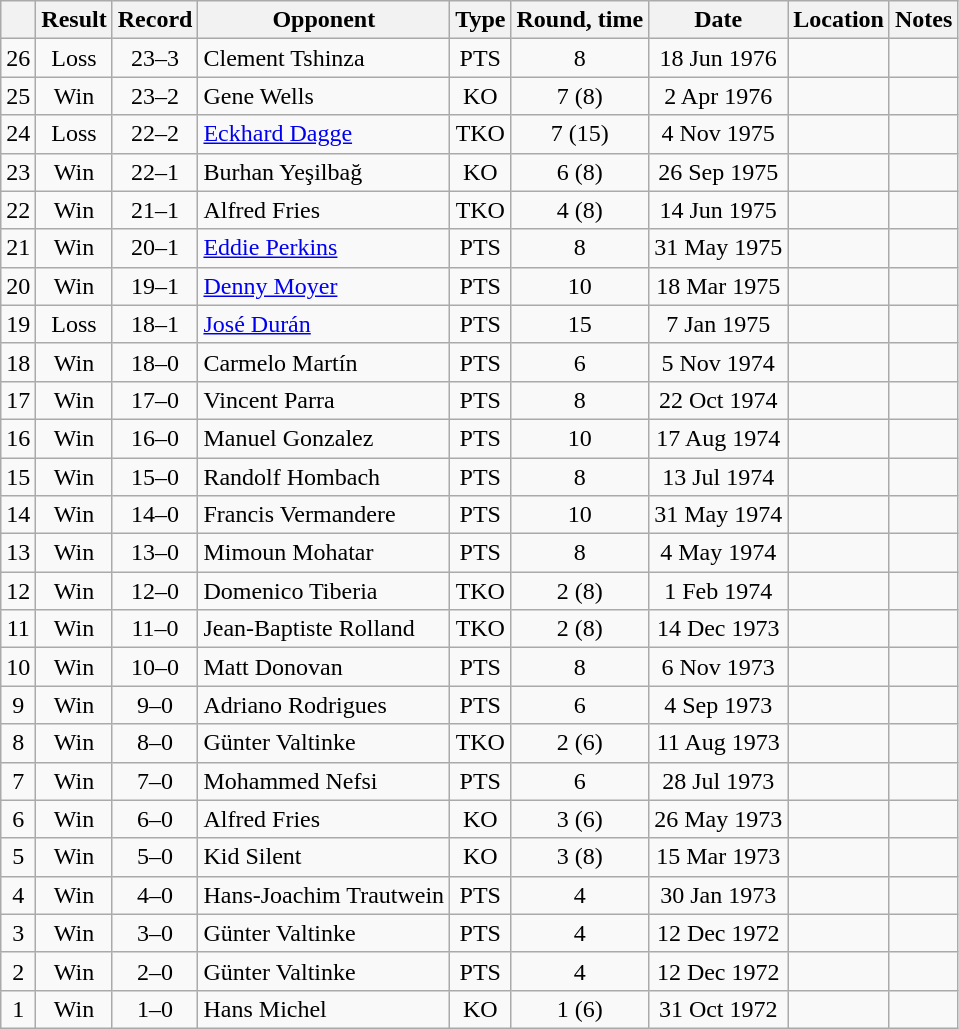<table class="wikitable" style="text-align:center">
<tr>
<th></th>
<th>Result</th>
<th>Record</th>
<th>Opponent</th>
<th>Type</th>
<th>Round, time</th>
<th>Date</th>
<th>Location</th>
<th>Notes</th>
</tr>
<tr>
<td>26</td>
<td>Loss</td>
<td>23–3</td>
<td style="text-align:left;">Clement Tshinza</td>
<td>PTS</td>
<td>8</td>
<td>18 Jun 1976</td>
<td style="text-align:left;"></td>
<td></td>
</tr>
<tr>
<td>25</td>
<td>Win</td>
<td>23–2</td>
<td style="text-align:left;">Gene Wells</td>
<td>KO</td>
<td>7 (8)</td>
<td>2 Apr 1976</td>
<td style="text-align:left;"></td>
<td></td>
</tr>
<tr>
<td>24</td>
<td>Loss</td>
<td>22–2</td>
<td style="text-align:left;"><a href='#'>Eckhard Dagge</a></td>
<td>TKO</td>
<td>7 (15)</td>
<td>4 Nov 1975</td>
<td style="text-align:left;"></td>
<td style="text-align:left;"></td>
</tr>
<tr>
<td>23</td>
<td>Win</td>
<td>22–1</td>
<td style="text-align:left;">Burhan Yeşilbağ</td>
<td>KO</td>
<td>6 (8)</td>
<td>26 Sep 1975</td>
<td style="text-align:left;"></td>
<td></td>
</tr>
<tr>
<td>22</td>
<td>Win</td>
<td>21–1</td>
<td style="text-align:left;">Alfred Fries</td>
<td>TKO</td>
<td>4 (8)</td>
<td>14 Jun 1975</td>
<td style="text-align:left;"></td>
<td></td>
</tr>
<tr>
<td>21</td>
<td>Win</td>
<td>20–1</td>
<td style="text-align:left;"><a href='#'>Eddie Perkins</a></td>
<td>PTS</td>
<td>8</td>
<td>31 May 1975</td>
<td style="text-align:left;"></td>
<td></td>
</tr>
<tr>
<td>20</td>
<td>Win</td>
<td>19–1</td>
<td style="text-align:left;"><a href='#'>Denny Moyer</a></td>
<td>PTS</td>
<td>10</td>
<td>18 Mar 1975</td>
<td style="text-align:left;"></td>
<td></td>
</tr>
<tr>
<td>19</td>
<td>Loss</td>
<td>18–1</td>
<td style="text-align:left;"><a href='#'>José Durán</a></td>
<td>PTS</td>
<td>15</td>
<td>7 Jan 1975</td>
<td style="text-align:left;"></td>
<td style="text-align:left;"></td>
</tr>
<tr>
<td>18</td>
<td>Win</td>
<td>18–0</td>
<td style="text-align:left;">Carmelo Martín</td>
<td>PTS</td>
<td>6</td>
<td>5 Nov 1974</td>
<td style="text-align:left;"></td>
<td></td>
</tr>
<tr>
<td>17</td>
<td>Win</td>
<td>17–0</td>
<td style="text-align:left;">Vincent Parra</td>
<td>PTS</td>
<td>8</td>
<td>22 Oct 1974</td>
<td style="text-align:left;"></td>
<td></td>
</tr>
<tr>
<td>16</td>
<td>Win</td>
<td>16–0</td>
<td style="text-align:left;">Manuel Gonzalez</td>
<td>PTS</td>
<td>10</td>
<td>17 Aug 1974</td>
<td style="text-align:left;"></td>
<td></td>
</tr>
<tr>
<td>15</td>
<td>Win</td>
<td>15–0</td>
<td style="text-align:left;">Randolf Hombach</td>
<td>PTS</td>
<td>8</td>
<td>13 Jul 1974</td>
<td style="text-align:left;"></td>
<td></td>
</tr>
<tr>
<td>14</td>
<td>Win</td>
<td>14–0</td>
<td style="text-align:left;">Francis Vermandere</td>
<td>PTS</td>
<td>10</td>
<td>31 May 1974</td>
<td style="text-align:left;"></td>
<td></td>
</tr>
<tr>
<td>13</td>
<td>Win</td>
<td>13–0</td>
<td style="text-align:left;">Mimoun Mohatar</td>
<td>PTS</td>
<td>8</td>
<td>4 May 1974</td>
<td style="text-align:left;"></td>
<td></td>
</tr>
<tr>
<td>12</td>
<td>Win</td>
<td>12–0</td>
<td style="text-align:left;">Domenico Tiberia</td>
<td>TKO</td>
<td>2 (8)</td>
<td>1 Feb 1974</td>
<td style="text-align:left;"></td>
<td></td>
</tr>
<tr>
<td>11</td>
<td>Win</td>
<td>11–0</td>
<td style="text-align:left;">Jean-Baptiste Rolland</td>
<td>TKO</td>
<td>2 (8)</td>
<td>14 Dec 1973</td>
<td style="text-align:left;"></td>
<td></td>
</tr>
<tr>
<td>10</td>
<td>Win</td>
<td>10–0</td>
<td style="text-align:left;">Matt Donovan</td>
<td>PTS</td>
<td>8</td>
<td>6 Nov 1973</td>
<td style="text-align:left;"></td>
<td></td>
</tr>
<tr>
<td>9</td>
<td>Win</td>
<td>9–0</td>
<td style="text-align:left;">Adriano Rodrigues</td>
<td>PTS</td>
<td>6</td>
<td>4 Sep 1973</td>
<td style="text-align:left;"></td>
<td></td>
</tr>
<tr>
<td>8</td>
<td>Win</td>
<td>8–0</td>
<td style="text-align:left;">Günter Valtinke</td>
<td>TKO</td>
<td>2 (6)</td>
<td>11 Aug 1973</td>
<td style="text-align:left;"></td>
<td></td>
</tr>
<tr>
<td>7</td>
<td>Win</td>
<td>7–0</td>
<td style="text-align:left;">Mohammed Nefsi</td>
<td>PTS</td>
<td>6</td>
<td>28 Jul 1973</td>
<td style="text-align:left;"></td>
<td></td>
</tr>
<tr>
<td>6</td>
<td>Win</td>
<td>6–0</td>
<td style="text-align:left;">Alfred Fries</td>
<td>KO</td>
<td>3 (6)</td>
<td>26 May 1973</td>
<td style="text-align:left;"></td>
<td></td>
</tr>
<tr>
<td>5</td>
<td>Win</td>
<td>5–0</td>
<td style="text-align:left;">Kid Silent</td>
<td>KO</td>
<td>3 (8)</td>
<td>15 Mar 1973</td>
<td style="text-align:left;"></td>
<td></td>
</tr>
<tr>
<td>4</td>
<td>Win</td>
<td>4–0</td>
<td style="text-align:left;">Hans-Joachim Trautwein</td>
<td>PTS</td>
<td>4</td>
<td>30 Jan 1973</td>
<td style="text-align:left;"></td>
<td></td>
</tr>
<tr>
<td>3</td>
<td>Win</td>
<td>3–0</td>
<td style="text-align:left;">Günter Valtinke</td>
<td>PTS</td>
<td>4</td>
<td>12 Dec 1972</td>
<td style="text-align:left;"></td>
<td></td>
</tr>
<tr>
<td>2</td>
<td>Win</td>
<td>2–0</td>
<td style="text-align:left;">Günter Valtinke</td>
<td>PTS</td>
<td>4</td>
<td>12 Dec 1972</td>
<td style="text-align:left;"></td>
<td></td>
</tr>
<tr>
<td>1</td>
<td>Win</td>
<td>1–0</td>
<td style="text-align:left;">Hans Michel</td>
<td>KO</td>
<td>1 (6)</td>
<td>31 Oct 1972</td>
<td style="text-align:left;"></td>
<td></td>
</tr>
</table>
